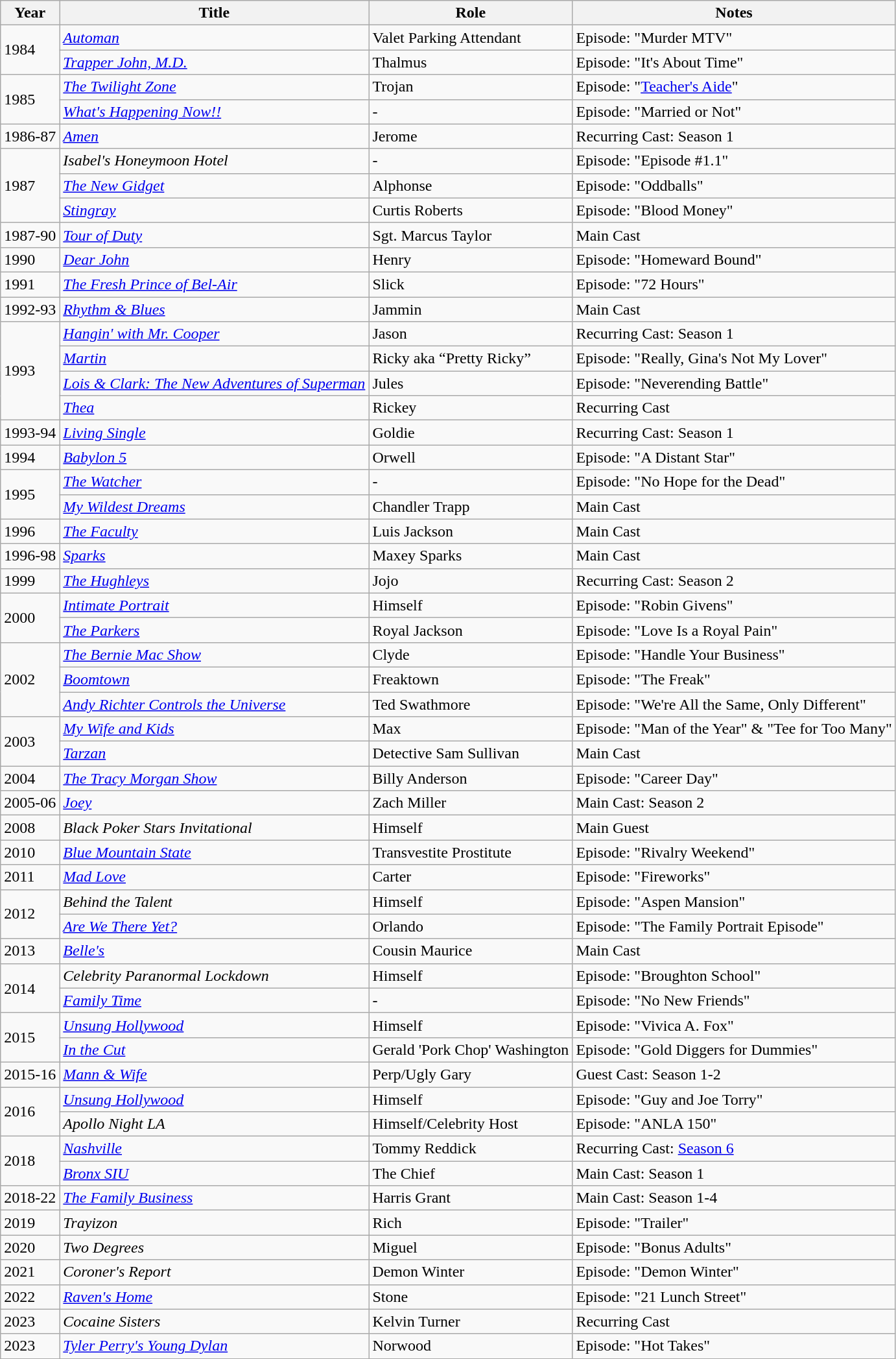<table class="wikitable sortable">
<tr>
<th>Year</th>
<th>Title</th>
<th>Role</th>
<th>Notes</th>
</tr>
<tr>
<td rowspan="2">1984</td>
<td><em><a href='#'>Automan</a></em></td>
<td>Valet Parking Attendant</td>
<td>Episode: "Murder MTV"</td>
</tr>
<tr>
<td><em><a href='#'>Trapper John, M.D.</a></em></td>
<td>Thalmus</td>
<td>Episode: "It's About Time"</td>
</tr>
<tr>
<td rowspan="2">1985</td>
<td><em><a href='#'>The Twilight Zone</a></em></td>
<td>Trojan</td>
<td>Episode: "<a href='#'>Teacher's Aide</a>"</td>
</tr>
<tr>
<td><em><a href='#'>What's Happening Now!!</a></em></td>
<td>-</td>
<td>Episode: "Married or Not"</td>
</tr>
<tr>
<td>1986-87</td>
<td><em><a href='#'>Amen</a></em></td>
<td>Jerome</td>
<td>Recurring Cast: Season 1</td>
</tr>
<tr>
<td rowspan="3">1987</td>
<td><em>Isabel's Honeymoon Hotel</em></td>
<td>-</td>
<td>Episode: "Episode #1.1"</td>
</tr>
<tr>
<td><em><a href='#'>The New Gidget</a></em></td>
<td>Alphonse</td>
<td>Episode: "Oddballs"</td>
</tr>
<tr>
<td><em><a href='#'>Stingray</a></em></td>
<td>Curtis Roberts</td>
<td>Episode: "Blood Money"</td>
</tr>
<tr>
<td>1987-90</td>
<td><em><a href='#'>Tour of Duty</a></em></td>
<td>Sgt. Marcus Taylor</td>
<td>Main Cast</td>
</tr>
<tr>
<td>1990</td>
<td><em><a href='#'>Dear John</a></em></td>
<td>Henry</td>
<td>Episode: "Homeward Bound"</td>
</tr>
<tr>
<td>1991</td>
<td><em><a href='#'>The Fresh Prince of Bel-Air</a></em></td>
<td>Slick</td>
<td>Episode: "72 Hours"</td>
</tr>
<tr>
<td>1992-93</td>
<td><em><a href='#'>Rhythm & Blues</a></em></td>
<td>Jammin</td>
<td>Main Cast</td>
</tr>
<tr>
<td rowspan="4">1993</td>
<td><em><a href='#'>Hangin' with Mr. Cooper</a></em></td>
<td>Jason</td>
<td>Recurring Cast: Season 1</td>
</tr>
<tr>
<td><em><a href='#'>Martin</a></em></td>
<td>Ricky aka “Pretty Ricky”</td>
<td>Episode: "Really, Gina's Not My Lover"</td>
</tr>
<tr>
<td><em><a href='#'>Lois & Clark: The New Adventures of Superman</a></em></td>
<td>Jules</td>
<td>Episode: "Neverending Battle"</td>
</tr>
<tr>
<td><em><a href='#'>Thea</a></em></td>
<td>Rickey</td>
<td>Recurring Cast</td>
</tr>
<tr>
<td>1993-94</td>
<td><em><a href='#'>Living Single</a></em></td>
<td>Goldie</td>
<td>Recurring Cast: Season 1</td>
</tr>
<tr>
<td>1994</td>
<td><em><a href='#'>Babylon 5</a></em></td>
<td>Orwell</td>
<td>Episode: "A Distant Star"</td>
</tr>
<tr>
<td rowspan="2">1995</td>
<td><em><a href='#'>The Watcher</a></em></td>
<td>-</td>
<td>Episode: "No Hope for the Dead"</td>
</tr>
<tr>
<td><em><a href='#'>My Wildest Dreams</a></em></td>
<td>Chandler Trapp</td>
<td>Main Cast</td>
</tr>
<tr>
<td>1996</td>
<td><em><a href='#'>The Faculty</a></em></td>
<td>Luis Jackson</td>
<td>Main Cast</td>
</tr>
<tr>
<td>1996-98</td>
<td><em><a href='#'>Sparks</a></em></td>
<td>Maxey Sparks</td>
<td>Main Cast</td>
</tr>
<tr>
<td>1999</td>
<td><em><a href='#'>The Hughleys</a></em></td>
<td>Jojo</td>
<td>Recurring Cast: Season 2</td>
</tr>
<tr>
<td rowspan="2">2000</td>
<td><em><a href='#'>Intimate Portrait</a></em></td>
<td>Himself</td>
<td>Episode: "Robin Givens"</td>
</tr>
<tr>
<td><em><a href='#'>The Parkers</a></em></td>
<td>Royal Jackson</td>
<td>Episode: "Love Is a Royal Pain"</td>
</tr>
<tr>
<td rowspan="3">2002</td>
<td><em><a href='#'>The Bernie Mac Show</a></em></td>
<td>Clyde</td>
<td>Episode: "Handle Your Business"</td>
</tr>
<tr>
<td><em><a href='#'>Boomtown</a></em></td>
<td>Freaktown</td>
<td>Episode: "The Freak"</td>
</tr>
<tr>
<td><em><a href='#'>Andy Richter Controls the Universe</a></em></td>
<td>Ted Swathmore</td>
<td>Episode: "We're All the Same, Only Different"</td>
</tr>
<tr>
<td rowspan="2">2003</td>
<td><em><a href='#'>My Wife and Kids</a></em></td>
<td>Max</td>
<td>Episode: "Man of the Year" & "Tee for Too Many"</td>
</tr>
<tr>
<td><em><a href='#'>Tarzan</a></em></td>
<td>Detective Sam Sullivan</td>
<td>Main Cast</td>
</tr>
<tr>
<td>2004</td>
<td><em><a href='#'>The Tracy Morgan Show</a></em></td>
<td>Billy Anderson</td>
<td>Episode: "Career Day"</td>
</tr>
<tr>
<td>2005-06</td>
<td><em><a href='#'>Joey</a></em></td>
<td>Zach Miller</td>
<td>Main Cast: Season 2</td>
</tr>
<tr>
<td>2008</td>
<td><em>Black Poker Stars Invitational</em></td>
<td>Himself</td>
<td>Main Guest</td>
</tr>
<tr>
<td>2010</td>
<td><em><a href='#'>Blue Mountain State</a></em></td>
<td>Transvestite Prostitute</td>
<td>Episode: "Rivalry Weekend"</td>
</tr>
<tr>
<td>2011</td>
<td><em><a href='#'>Mad Love</a></em></td>
<td>Carter</td>
<td>Episode: "Fireworks"</td>
</tr>
<tr>
<td rowspan="2">2012</td>
<td><em>Behind the Talent</em></td>
<td>Himself</td>
<td>Episode: "Aspen Mansion"</td>
</tr>
<tr>
<td><em><a href='#'>Are We There Yet?</a></em></td>
<td>Orlando</td>
<td>Episode: "The Family Portrait Episode"</td>
</tr>
<tr>
<td>2013</td>
<td><em><a href='#'>Belle's</a></em></td>
<td>Cousin Maurice</td>
<td>Main Cast</td>
</tr>
<tr>
<td rowspan="2">2014</td>
<td><em>Celebrity Paranormal Lockdown</em></td>
<td>Himself</td>
<td>Episode: "Broughton School"</td>
</tr>
<tr>
<td><em><a href='#'>Family Time</a></em></td>
<td>-</td>
<td>Episode: "No New Friends"</td>
</tr>
<tr>
<td rowspan="2">2015</td>
<td><em><a href='#'>Unsung Hollywood</a></em></td>
<td>Himself</td>
<td>Episode: "Vivica A. Fox"</td>
</tr>
<tr>
<td><em><a href='#'>In the Cut</a></em></td>
<td>Gerald 'Pork Chop' Washington</td>
<td>Episode: "Gold Diggers for Dummies"</td>
</tr>
<tr>
<td>2015-16</td>
<td><em><a href='#'>Mann & Wife</a></em></td>
<td>Perp/Ugly Gary</td>
<td>Guest Cast: Season 1-2</td>
</tr>
<tr>
<td rowspan="2">2016</td>
<td><em><a href='#'>Unsung Hollywood</a></em></td>
<td>Himself</td>
<td>Episode: "Guy and Joe Torry"</td>
</tr>
<tr>
<td><em>Apollo Night LA</em></td>
<td>Himself/Celebrity Host</td>
<td>Episode: "ANLA 150"</td>
</tr>
<tr>
<td rowspan="2">2018</td>
<td><em><a href='#'>Nashville</a></em></td>
<td>Tommy Reddick</td>
<td>Recurring Cast: <a href='#'>Season 6</a></td>
</tr>
<tr>
<td><em><a href='#'>Bronx SIU</a></em></td>
<td>The Chief</td>
<td>Main Cast: Season 1</td>
</tr>
<tr>
<td>2018-22</td>
<td><em><a href='#'>The Family Business</a></em></td>
<td>Harris Grant</td>
<td>Main Cast: Season 1-4</td>
</tr>
<tr>
<td>2019</td>
<td><em>Trayizon</em></td>
<td>Rich</td>
<td>Episode: "Trailer"</td>
</tr>
<tr>
<td>2020</td>
<td><em>Two Degrees</em></td>
<td>Miguel</td>
<td>Episode: "Bonus Adults"</td>
</tr>
<tr>
<td>2021</td>
<td><em>Coroner's Report</em></td>
<td>Demon Winter</td>
<td>Episode: "Demon Winter"</td>
</tr>
<tr>
<td>2022</td>
<td><em><a href='#'>Raven's Home</a></em></td>
<td>Stone</td>
<td>Episode: "21 Lunch Street"</td>
</tr>
<tr>
<td>2023</td>
<td><em>Cocaine Sisters</em></td>
<td>Kelvin Turner</td>
<td>Recurring Cast</td>
</tr>
<tr>
<td rowspan="2">2023</td>
<td><em><a href='#'>Tyler Perry's Young Dylan</a></em></td>
<td>Norwood</td>
<td>Episode: "Hot Takes"</td>
</tr>
</table>
